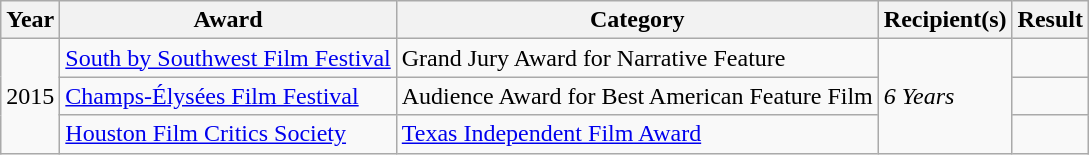<table class="wikitable">
<tr>
<th>Year</th>
<th>Award</th>
<th>Category</th>
<th>Recipient(s)</th>
<th>Result</th>
</tr>
<tr>
<td rowspan="3">2015</td>
<td><a href='#'>South by Southwest Film Festival</a></td>
<td>Grand Jury Award for Narrative Feature</td>
<td rowspan="3"><em>6 Years</em></td>
<td></td>
</tr>
<tr>
<td><a href='#'>Champs-Élysées Film Festival</a></td>
<td>Audience Award for Best American Feature Film</td>
<td></td>
</tr>
<tr>
<td><a href='#'>Houston Film Critics Society</a></td>
<td><a href='#'>Texas Independent Film Award</a></td>
<td></td>
</tr>
</table>
